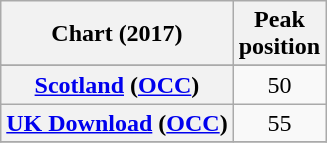<table class="wikitable sortable plainrowheaders" style="text-align:center">
<tr>
<th scope="col">Chart (2017)</th>
<th scope="col">Peak<br>position</th>
</tr>
<tr>
</tr>
<tr>
<th scope="row"><a href='#'>Scotland</a> (<a href='#'>OCC</a>)</th>
<td>50</td>
</tr>
<tr>
<th scope="row"><a href='#'>UK Download</a> (<a href='#'>OCC</a>)</th>
<td>55</td>
</tr>
<tr>
</tr>
</table>
